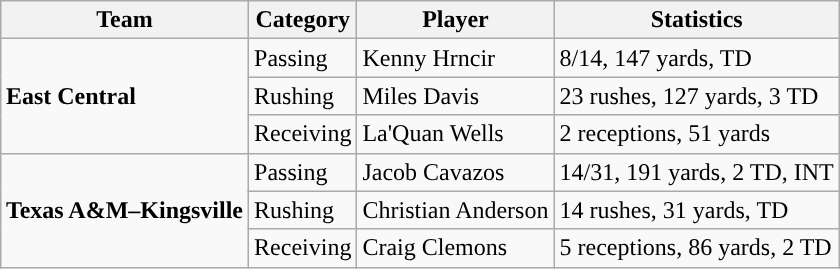<table class="wikitable" style="float: right;">
<tr>
<th>Team</th>
<th>Category</th>
<th>Player</th>
<th>Statistics</th>
</tr>
<tr>
<td rowspan=3><strong>East Central</strong></td>
<td>Passing</td>
<td>Kenny Hrncir</td>
<td>8/14, 147 yards, TD</td>
</tr>
<tr>
<td>Rushing</td>
<td>Miles Davis</td>
<td>23 rushes, 127 yards, 3 TD</td>
</tr>
<tr>
<td>Receiving</td>
<td>La'Quan Wells</td>
<td>2 receptions, 51 yards</td>
</tr>
<tr>
<td rowspan=3><strong>Texas A&M–Kingsville</strong></td>
<td>Passing</td>
<td>Jacob Cavazos</td>
<td>14/31, 191 yards, 2 TD, INT</td>
</tr>
<tr>
<td>Rushing</td>
<td>Christian Anderson</td>
<td>14 rushes, 31 yards, TD</td>
</tr>
<tr>
<td>Receiving</td>
<td>Craig Clemons</td>
<td>5 receptions, 86 yards, 2 TD</td>
</tr>
</table>
